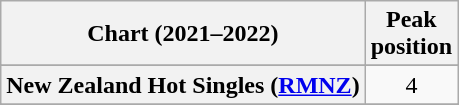<table class="wikitable sortable plainrowheaders" style="text-align:center">
<tr>
<th scope="col">Chart (2021–2022)</th>
<th scope="col">Peak<br>position</th>
</tr>
<tr>
</tr>
<tr>
</tr>
<tr>
</tr>
<tr>
</tr>
<tr>
</tr>
<tr>
<th scope="row">New Zealand Hot Singles (<a href='#'>RMNZ</a>)</th>
<td>4</td>
</tr>
<tr>
</tr>
<tr>
</tr>
<tr>
</tr>
</table>
